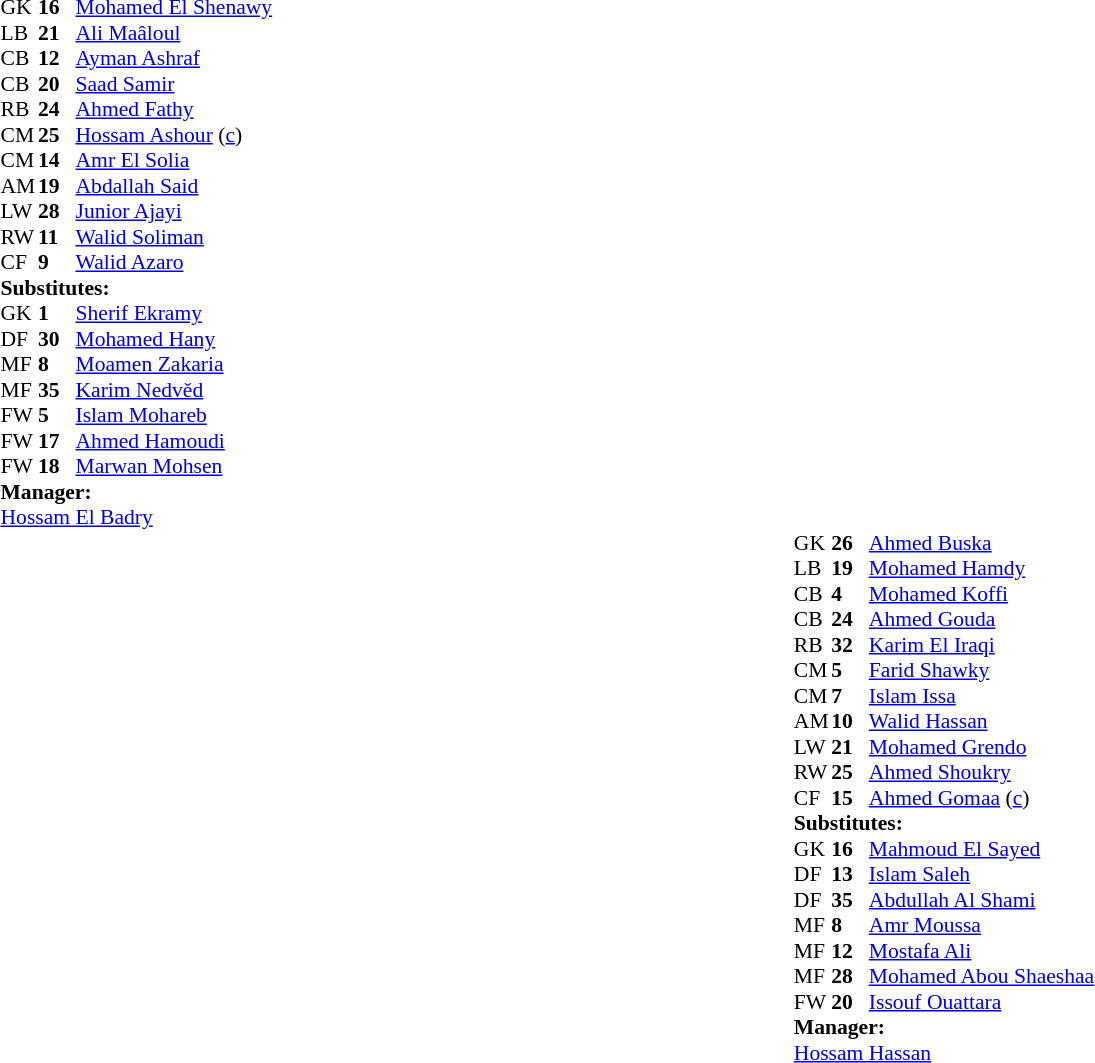<table style="width:100%">
<tr>
<td style="vertical-align:top;width:40%"><br><table style="font-size:90%" cellspacing="0" cellpadding="0">
<tr>
<th width=25></th>
<th width=25></th>
</tr>
<tr>
<td>GK</td>
<td><strong>16</strong></td>
<td> <a href='#'>Mohamed El Shenawy</a></td>
</tr>
<tr>
<td>LB</td>
<td><strong>21</strong></td>
<td> <a href='#'>Ali Maâloul</a></td>
</tr>
<tr>
<td>CB</td>
<td><strong>12</strong></td>
<td> <a href='#'>Ayman Ashraf</a></td>
</tr>
<tr>
<td>CB</td>
<td><strong>20</strong></td>
<td> <a href='#'>Saad Samir</a></td>
<td></td>
</tr>
<tr>
<td>RB</td>
<td><strong>24</strong></td>
<td> <a href='#'>Ahmed Fathy</a></td>
<td></td>
</tr>
<tr>
<td>CM</td>
<td><strong>25</strong></td>
<td> <a href='#'>Hossam Ashour</a> (<a href='#'>c</a>)</td>
<td></td>
</tr>
<tr>
<td>CM</td>
<td><strong>14</strong></td>
<td> <a href='#'>Amr El Solia</a></td>
<td></td>
</tr>
<tr>
<td>AM</td>
<td><strong>19</strong></td>
<td> <a href='#'>Abdallah Said</a></td>
<td></td>
<td></td>
</tr>
<tr>
<td>LW</td>
<td><strong>28</strong></td>
<td> <a href='#'>Junior Ajayi</a></td>
<td></td>
<td></td>
</tr>
<tr>
<td>RW</td>
<td><strong>11</strong></td>
<td> <a href='#'>Walid Soliman</a></td>
<td></td>
<td></td>
</tr>
<tr>
<td>CF</td>
<td><strong>9</strong></td>
<td> <a href='#'>Walid Azaro</a></td>
<td></td>
</tr>
<tr>
<td colspan=3><strong>Substitutes:</strong></td>
</tr>
<tr>
<td>GK</td>
<td><strong>1</strong></td>
<td> <a href='#'>Sherif Ekramy</a></td>
</tr>
<tr>
<td>DF</td>
<td><strong>30</strong></td>
<td> <a href='#'>Mohamed Hany</a></td>
</tr>
<tr>
<td>MF</td>
<td><strong>8</strong></td>
<td> <a href='#'>Moamen Zakaria</a></td>
<td></td>
<td></td>
</tr>
<tr>
<td>MF</td>
<td><strong>35</strong></td>
<td> <a href='#'>Karim Nedvěd</a></td>
<td></td>
<td></td>
</tr>
<tr>
<td>FW</td>
<td><strong>5</strong></td>
<td> <a href='#'>Islam Mohareb</a></td>
<td></td>
<td></td>
</tr>
<tr>
<td>FW</td>
<td><strong>17</strong></td>
<td> <a href='#'>Ahmed Hamoudi</a></td>
</tr>
<tr>
<td>FW</td>
<td><strong>18</strong></td>
<td> <a href='#'>Marwan Mohsen</a></td>
</tr>
<tr>
<td colspan=3><strong>Manager:</strong></td>
</tr>
<tr>
<td colspan=4> <a href='#'>Hossam El Badry</a></td>
</tr>
</table>
<table cellspacing="0" cellpadding="0" style="font-size:90%; margin:auto">
<tr>
<th width=25></th>
<th width=25></th>
</tr>
<tr>
<td>GK</td>
<td><strong>26</strong></td>
<td> <a href='#'>Ahmed Buska</a></td>
</tr>
<tr>
<td>LB</td>
<td><strong>19</strong></td>
<td> <a href='#'>Mohamed Hamdy</a></td>
<td></td>
</tr>
<tr>
<td>CB</td>
<td><strong>4</strong></td>
<td> <a href='#'>Mohamed Koffi</a></td>
</tr>
<tr>
<td>CB</td>
<td><strong>24</strong></td>
<td> <a href='#'>Ahmed Gouda</a></td>
</tr>
<tr>
<td>RB</td>
<td><strong>32</strong></td>
<td> <a href='#'>Karim El Iraqi</a></td>
</tr>
<tr>
<td>CM</td>
<td><strong>5</strong></td>
<td> <a href='#'>Farid Shawky</a></td>
<td></td>
<td></td>
</tr>
<tr>
<td>CM</td>
<td><strong>7</strong></td>
<td> <a href='#'>Islam Issa</a></td>
</tr>
<tr>
<td>AM</td>
<td><strong>10</strong></td>
<td> <a href='#'>Walid Hassan</a></td>
<td></td>
<td></td>
</tr>
<tr>
<td>LW</td>
<td><strong>21</strong></td>
<td> <a href='#'>Mohamed Grendo</a></td>
</tr>
<tr>
<td>RW</td>
<td><strong>25</strong></td>
<td> <a href='#'>Ahmed Shoukry</a></td>
<td></td>
<td></td>
</tr>
<tr>
<td>CF</td>
<td><strong>15</strong></td>
<td> <a href='#'>Ahmed Gomaa</a> (<a href='#'>c</a>)</td>
</tr>
<tr>
<td colspan=3><strong>Substitutes:</strong></td>
</tr>
<tr>
<td>GK</td>
<td><strong>16</strong></td>
<td> <a href='#'>Mahmoud El Sayed</a></td>
</tr>
<tr>
<td>DF</td>
<td><strong>13</strong></td>
<td> <a href='#'>Islam Saleh</a></td>
<td></td>
<td></td>
</tr>
<tr>
<td>DF</td>
<td><strong>35</strong></td>
<td> <a href='#'>Abdullah Al Shami</a></td>
</tr>
<tr>
<td>MF</td>
<td><strong>8</strong></td>
<td> <a href='#'>Amr Moussa</a></td>
<td></td>
<td></td>
</tr>
<tr>
<td>MF</td>
<td><strong>12</strong></td>
<td> <a href='#'>Mostafa Ali</a></td>
</tr>
<tr>
<td>MF</td>
<td><strong>28</strong></td>
<td> <a href='#'>Mohamed Abou Shaeshaa</a></td>
</tr>
<tr>
<td>FW</td>
<td><strong>20</strong></td>
<td> <a href='#'>Issouf Ouattara</a></td>
<td></td>
<td></td>
</tr>
<tr>
<td colspan=3><strong>Manager:</strong></td>
</tr>
<tr>
<td colspan=4> <a href='#'>Hossam Hassan</a></td>
</tr>
</table>
</td>
</tr>
</table>
